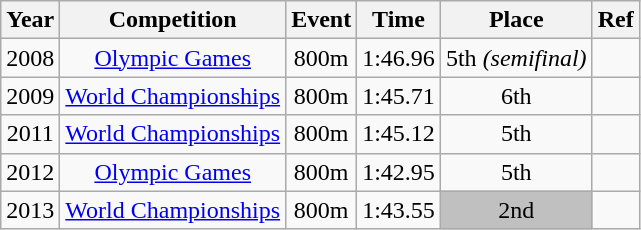<table class="wikitable">
<tr>
<th>Year</th>
<th>Competition</th>
<th>Event</th>
<th>Time</th>
<th>Place</th>
<th>Ref</th>
</tr>
<tr>
<td align=center>2008</td>
<td align=center><a href='#'>Olympic Games</a></td>
<td align=center>800m</td>
<td align=center>1:46.96</td>
<td align=center>5th <em>(semifinal)</em></td>
<td></td>
</tr>
<tr>
<td align=center>2009</td>
<td align=center><a href='#'>World Championships</a></td>
<td align=center>800m</td>
<td align=center>1:45.71</td>
<td align=center>6th</td>
<td></td>
</tr>
<tr>
<td align=center>2011</td>
<td align=center><a href='#'>World Championships</a></td>
<td align=center>800m</td>
<td align=center>1:45.12</td>
<td align=center>5th</td>
<td></td>
</tr>
<tr>
<td align=center>2012</td>
<td align=center><a href='#'>Olympic Games</a></td>
<td align=center>800m</td>
<td align=center>1:42.95</td>
<td align=center>5th</td>
<td></td>
</tr>
<tr>
<td align=center>2013</td>
<td align=center><a href='#'>World Championships</a></td>
<td align=center>800m</td>
<td align=center>1:43.55</td>
<td bgcolor="silver"align=center>2nd</td>
<td></td>
</tr>
</table>
